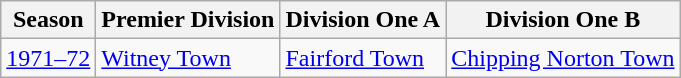<table class=wikitable>
<tr>
<th>Season</th>
<th>Premier Division</th>
<th>Division One A</th>
<th>Division One B</th>
</tr>
<tr>
<td align=center><a href='#'>1971–72</a></td>
<td><a href='#'>Witney Town</a></td>
<td><a href='#'>Fairford Town</a></td>
<td><a href='#'>Chipping Norton Town</a></td>
</tr>
</table>
